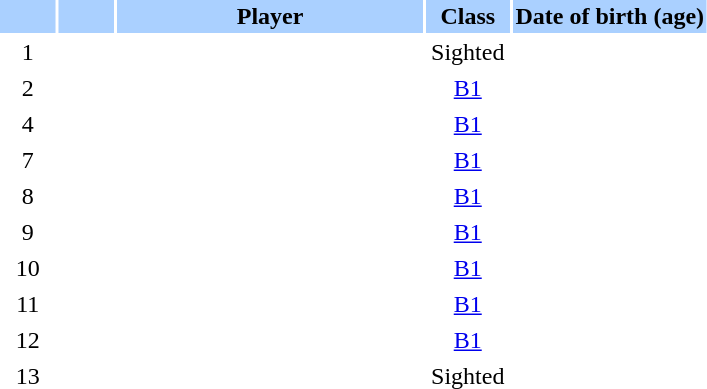<table class="sortable" border="0" cellspacing="2" cellpadding="2">
<tr style="background-color:#AAD0FF">
<th width=8%></th>
<th width=8%></th>
<th width=44%>Player</th>
<th width=12%>Class</th>
<th width=28%>Date of birth (age)</th>
</tr>
<tr>
<td style="text-align: center;">1</td>
<td style="text-align: center;"></td>
<td></td>
<td style="text-align: center;">Sighted</td>
<td></td>
</tr>
<tr>
<td style="text-align: center;">2</td>
<td style="text-align: center;"></td>
<td></td>
<td style="text-align: center;"><a href='#'>B1</a></td>
<td></td>
</tr>
<tr>
<td style="text-align: center;">4</td>
<td style="text-align: center;"></td>
<td></td>
<td style="text-align: center;"><a href='#'>B1</a></td>
<td></td>
</tr>
<tr>
<td style="text-align: center;">7</td>
<td style="text-align: center;"></td>
<td></td>
<td style="text-align: center;"><a href='#'>B1</a></td>
<td></td>
</tr>
<tr>
<td style="text-align: center;">8</td>
<td style="text-align: center;"></td>
<td></td>
<td style="text-align: center;"><a href='#'>B1</a></td>
<td></td>
</tr>
<tr>
<td style="text-align: center;">9</td>
<td style="text-align: center;"></td>
<td></td>
<td style="text-align: center;"><a href='#'>B1</a></td>
<td></td>
</tr>
<tr>
<td style="text-align: center;">10</td>
<td style="text-align: center;"></td>
<td></td>
<td style="text-align: center;"><a href='#'>B1</a></td>
<td></td>
</tr>
<tr>
<td style="text-align: center;">11</td>
<td style="text-align: center;"></td>
<td></td>
<td style="text-align: center;"><a href='#'>B1</a></td>
<td></td>
</tr>
<tr>
<td style="text-align: center;">12</td>
<td style="text-align: center;"></td>
<td></td>
<td style="text-align: center;"><a href='#'>B1</a></td>
<td></td>
</tr>
<tr>
<td style="text-align: center;">13</td>
<td style="text-align: center;"></td>
<td></td>
<td style="text-align: center;">Sighted</td>
<td></td>
</tr>
</table>
